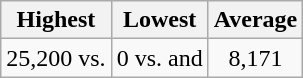<table class="wikitable">
<tr>
<th>Highest</th>
<th>Lowest</th>
<th>Average</th>
</tr>
<tr>
<td align="center">25,200 vs. </td>
<td align="center">0 vs.  and  </td>
<td align="center">8,171</td>
</tr>
</table>
